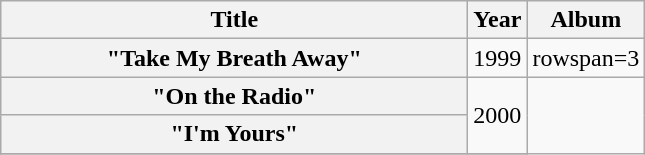<table class="wikitable plainrowheaders" style="text-align:center;" border="1">
<tr>
<th scope="col" style="width:19em;">Title</th>
<th scope="col">Year</th>
<th scope="col">Album</th>
</tr>
<tr>
<th scope="row">"Take My Breath Away"</th>
<td>1999</td>
<td>rowspan=3 </td>
</tr>
<tr>
<th scope="row">"On the Radio"</th>
<td rowspan=2>2000</td>
</tr>
<tr>
<th scope="row">"I'm Yours"</th>
</tr>
<tr>
</tr>
</table>
